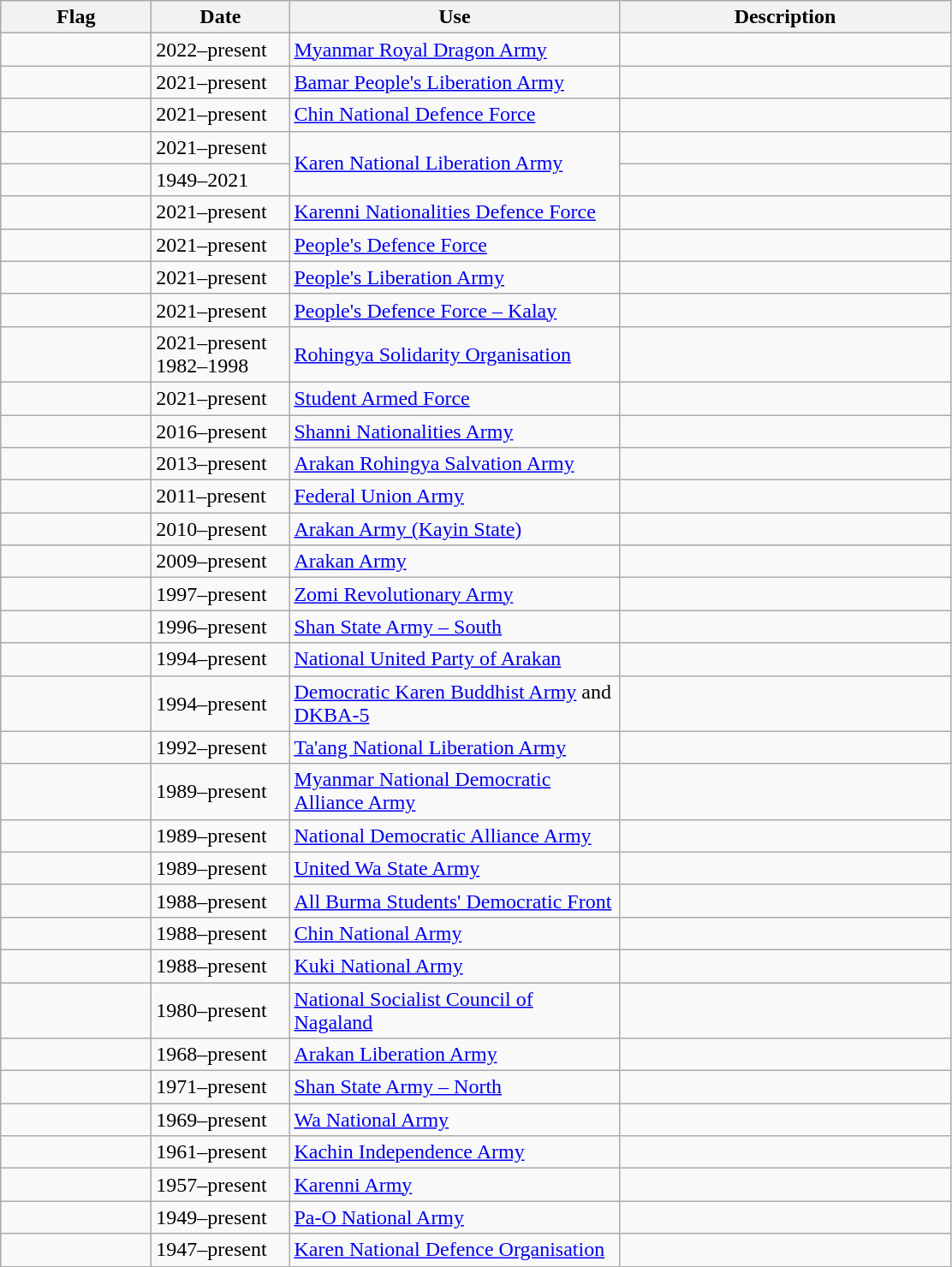<table class="wikitable">
<tr>
<th width="110">Flag</th>
<th width="100">Date</th>
<th width="250">Use</th>
<th width="250">Description</th>
</tr>
<tr>
<td></td>
<td>2022–present</td>
<td><a href='#'>Myanmar Royal Dragon Army</a></td>
<td></td>
</tr>
<tr>
<td></td>
<td>2021–present</td>
<td><a href='#'>Bamar People's Liberation Army</a></td>
<td></td>
</tr>
<tr>
<td></td>
<td>2021–present</td>
<td><a href='#'>Chin National Defence Force</a></td>
<td></td>
</tr>
<tr>
<td></td>
<td>2021–present</td>
<td rowspan="2"><a href='#'>Karen National Liberation Army</a></td>
<td></td>
</tr>
<tr>
<td></td>
<td>1949–2021</td>
<td></td>
</tr>
<tr>
<td></td>
<td>2021–present</td>
<td><a href='#'>Karenni Nationalities Defence Force</a></td>
<td></td>
</tr>
<tr>
<td></td>
<td>2021–present</td>
<td><a href='#'>People's Defence Force</a></td>
<td></td>
</tr>
<tr>
<td></td>
<td>2021–present</td>
<td><a href='#'>People's Liberation Army</a></td>
<td></td>
</tr>
<tr>
<td></td>
<td>2021–present</td>
<td><a href='#'>People's Defence Force – Kalay</a></td>
<td></td>
</tr>
<tr>
<td><br></td>
<td>2021–present<br>1982–1998</td>
<td><a href='#'>Rohingya Solidarity Organisation</a></td>
<td></td>
</tr>
<tr>
<td></td>
<td>2021–present</td>
<td><a href='#'>Student Armed Force</a></td>
<td></td>
</tr>
<tr>
<td></td>
<td>2016–present</td>
<td><a href='#'>Shanni Nationalities Army</a></td>
<td></td>
</tr>
<tr>
<td></td>
<td>2013–present</td>
<td><a href='#'>Arakan Rohingya Salvation Army</a></td>
<td></td>
</tr>
<tr>
<td></td>
<td>2011–present</td>
<td><a href='#'>Federal Union Army</a></td>
<td></td>
</tr>
<tr>
<td></td>
<td>2010–present</td>
<td><a href='#'>Arakan Army (Kayin State)</a></td>
<td></td>
</tr>
<tr>
<td></td>
<td>2009–present</td>
<td><a href='#'>Arakan Army</a></td>
<td></td>
</tr>
<tr>
<td></td>
<td>1997–present</td>
<td><a href='#'>Zomi Revolutionary Army</a></td>
<td></td>
</tr>
<tr>
<td></td>
<td>1996–present</td>
<td><a href='#'>Shan State Army – South</a></td>
<td></td>
</tr>
<tr>
<td></td>
<td>1994–present</td>
<td><a href='#'>National United Party of Arakan</a></td>
<td></td>
</tr>
<tr>
<td></td>
<td>1994–present</td>
<td><a href='#'>Democratic Karen Buddhist Army</a> and <a href='#'>DKBA-5</a></td>
<td></td>
</tr>
<tr>
<td></td>
<td>1992–present</td>
<td><a href='#'>Ta'ang National Liberation Army</a></td>
<td></td>
</tr>
<tr>
<td></td>
<td>1989–present</td>
<td><a href='#'>Myanmar National Democratic Alliance Army</a></td>
<td></td>
</tr>
<tr>
<td></td>
<td>1989–present</td>
<td><a href='#'>National Democratic Alliance Army</a></td>
<td></td>
</tr>
<tr>
<td></td>
<td>1989–present</td>
<td><a href='#'>United Wa State Army</a></td>
<td></td>
</tr>
<tr>
<td></td>
<td>1988–present</td>
<td><a href='#'>All Burma Students' Democratic Front</a></td>
<td></td>
</tr>
<tr>
<td></td>
<td>1988–present</td>
<td><a href='#'>Chin National Army</a></td>
<td></td>
</tr>
<tr>
<td></td>
<td>1988–present</td>
<td><a href='#'>Kuki National Army</a></td>
<td></td>
</tr>
<tr>
<td></td>
<td>1980–present</td>
<td><a href='#'>National Socialist Council of Nagaland</a></td>
<td></td>
</tr>
<tr>
<td></td>
<td>1968–present</td>
<td><a href='#'>Arakan Liberation Army</a></td>
<td></td>
</tr>
<tr>
<td></td>
<td>1971–present</td>
<td><a href='#'>Shan State Army – North</a></td>
<td></td>
</tr>
<tr>
<td></td>
<td>1969–present</td>
<td><a href='#'>Wa National Army</a></td>
<td></td>
</tr>
<tr>
<td></td>
<td>1961–present</td>
<td><a href='#'>Kachin Independence Army</a></td>
<td></td>
</tr>
<tr>
<td></td>
<td>1957–present</td>
<td><a href='#'>Karenni Army</a></td>
<td></td>
</tr>
<tr>
<td></td>
<td>1949–present</td>
<td><a href='#'>Pa-O National Army</a></td>
<td></td>
</tr>
<tr>
<td></td>
<td>1947–present</td>
<td><a href='#'>Karen National Defence Organisation</a></td>
<td></td>
</tr>
</table>
